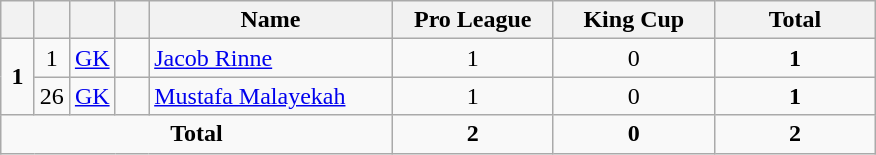<table class="wikitable" style="text-align:center">
<tr>
<th width=15></th>
<th width=15></th>
<th width=15></th>
<th width=15></th>
<th width=155>Name</th>
<th width=100>Pro League</th>
<th width=100>King Cup</th>
<th width=100>Total</th>
</tr>
<tr>
<td rowspan=2><strong>1</strong></td>
<td>1</td>
<td><a href='#'>GK</a></td>
<td></td>
<td align=left><a href='#'>Jacob Rinne</a></td>
<td>1</td>
<td>0</td>
<td><strong>1</strong></td>
</tr>
<tr>
<td>26</td>
<td><a href='#'>GK</a></td>
<td></td>
<td align=left><a href='#'>Mustafa Malayekah</a></td>
<td>1</td>
<td>0</td>
<td><strong>1</strong></td>
</tr>
<tr>
<td colspan=5><strong>Total</strong></td>
<td><strong>2</strong></td>
<td><strong>0</strong></td>
<td><strong>2</strong></td>
</tr>
</table>
